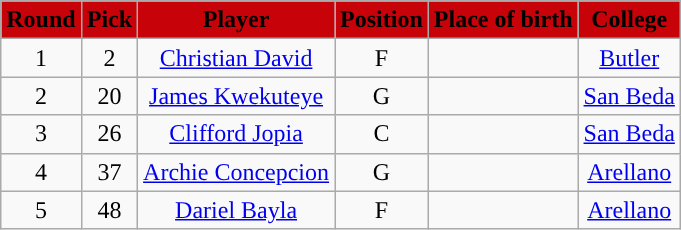<table class="wikitable sortable sortable" style="text-align:center">
<tr>
<th style="background:#C70309; color:#000000; ">Round</th>
<th style="background:#C70309; color:#000000; ">Pick</th>
<th style="background:#C70309; color:#000000; ">Player</th>
<th style="background:#C70309; color:#000000; ">Position</th>
<th style="background:#C70309; color:#000000; ">Place of birth</th>
<th style="background:#C70309; color:#000000; ">College</th>
</tr>
<tr>
<td>1</td>
<td>2</td>
<td><a href='#'>Christian David</a></td>
<td>F</td>
<td></td>
<td><a href='#'>Butler</a></td>
</tr>
<tr>
<td>2</td>
<td>20</td>
<td><a href='#'>James Kwekuteye</a></td>
<td>G</td>
<td></td>
<td><a href='#'>San Beda</a></td>
</tr>
<tr>
<td>3</td>
<td>26</td>
<td><a href='#'>Clifford Jopia</a></td>
<td>C</td>
<td></td>
<td><a href='#'>San Beda</a></td>
</tr>
<tr>
<td>4</td>
<td>37</td>
<td><a href='#'>Archie Concepcion</a></td>
<td>G</td>
<td></td>
<td><a href='#'>Arellano</a></td>
</tr>
<tr>
<td>5</td>
<td>48</td>
<td><a href='#'>Dariel Bayla</a></td>
<td>F</td>
<td></td>
<td><a href='#'>Arellano</a></td>
</tr>
</table>
